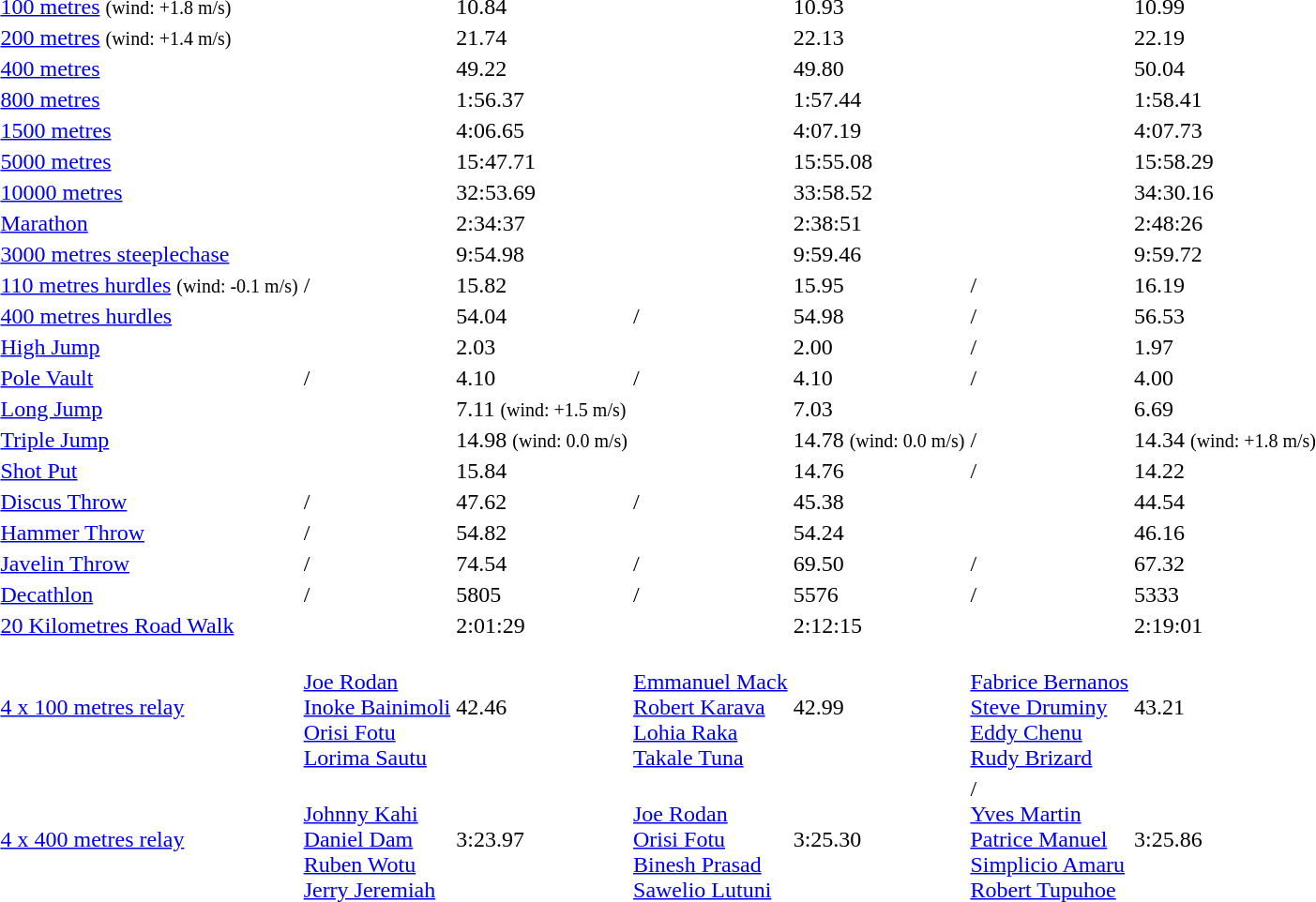<table>
<tr>
<td><a href='#'>100 metres</a> <small>(wind: +1.8 m/s)</small></td>
<td></td>
<td>10.84</td>
<td></td>
<td>10.93</td>
<td></td>
<td>10.99</td>
</tr>
<tr>
<td><a href='#'>200 metres</a> <small>(wind: +1.4 m/s)</small></td>
<td></td>
<td>21.74</td>
<td></td>
<td>22.13</td>
<td></td>
<td>22.19</td>
</tr>
<tr>
<td><a href='#'>400 metres</a></td>
<td></td>
<td>49.22</td>
<td></td>
<td>49.80</td>
<td></td>
<td>50.04</td>
</tr>
<tr>
<td><a href='#'>800 metres</a></td>
<td></td>
<td>1:56.37</td>
<td></td>
<td>1:57.44</td>
<td></td>
<td>1:58.41</td>
</tr>
<tr>
<td><a href='#'>1500 metres</a></td>
<td></td>
<td>4:06.65</td>
<td></td>
<td>4:07.19</td>
<td></td>
<td>4:07.73</td>
</tr>
<tr>
<td><a href='#'>5000 metres</a></td>
<td></td>
<td>15:47.71</td>
<td></td>
<td>15:55.08</td>
<td></td>
<td>15:58.29</td>
</tr>
<tr>
<td><a href='#'>10000 metres</a></td>
<td></td>
<td>32:53.69</td>
<td></td>
<td>33:58.52</td>
<td></td>
<td>34:30.16</td>
</tr>
<tr>
<td><a href='#'>Marathon</a></td>
<td></td>
<td>2:34:37</td>
<td></td>
<td>2:38:51</td>
<td></td>
<td>2:48:26</td>
</tr>
<tr>
<td><a href='#'>3000 metres steeplechase</a></td>
<td></td>
<td>9:54.98</td>
<td></td>
<td>9:59.46</td>
<td></td>
<td>9:59.72</td>
</tr>
<tr>
<td><a href='#'>110 metres hurdles</a> <small>(wind: -0.1 m/s)</small></td>
<td>/</td>
<td>15.82</td>
<td></td>
<td>15.95</td>
<td>/</td>
<td>16.19</td>
</tr>
<tr>
<td><a href='#'>400 metres hurdles</a></td>
<td></td>
<td>54.04</td>
<td>/</td>
<td>54.98</td>
<td>/</td>
<td>56.53</td>
</tr>
<tr>
<td><a href='#'>High Jump</a></td>
<td></td>
<td>2.03</td>
<td></td>
<td>2.00</td>
<td>/</td>
<td>1.97</td>
</tr>
<tr>
<td><a href='#'>Pole Vault</a></td>
<td>/</td>
<td>4.10</td>
<td>/</td>
<td>4.10</td>
<td>/</td>
<td>4.00</td>
</tr>
<tr>
<td><a href='#'>Long Jump</a></td>
<td></td>
<td>7.11 <small>(wind: +1.5 m/s)</small></td>
<td></td>
<td>7.03</td>
<td></td>
<td>6.69</td>
</tr>
<tr>
<td><a href='#'>Triple Jump</a></td>
<td></td>
<td>14.98 <small>(wind: 0.0 m/s)</small></td>
<td></td>
<td>14.78 <small>(wind: 0.0 m/s)</small></td>
<td>/</td>
<td>14.34 <small>(wind: +1.8 m/s)</small></td>
</tr>
<tr>
<td><a href='#'>Shot Put</a></td>
<td></td>
<td>15.84</td>
<td></td>
<td>14.76</td>
<td>/</td>
<td>14.22</td>
</tr>
<tr>
<td><a href='#'>Discus Throw</a></td>
<td>/</td>
<td>47.62</td>
<td>/</td>
<td>45.38</td>
<td></td>
<td>44.54</td>
</tr>
<tr>
<td><a href='#'>Hammer Throw</a></td>
<td>/</td>
<td>54.82</td>
<td></td>
<td>54.24</td>
<td></td>
<td>46.16</td>
</tr>
<tr>
<td><a href='#'>Javelin Throw</a></td>
<td>/</td>
<td>74.54</td>
<td>/</td>
<td>69.50</td>
<td>/</td>
<td>67.32</td>
</tr>
<tr>
<td><a href='#'>Decathlon</a></td>
<td>/</td>
<td>5805</td>
<td>/</td>
<td>5576</td>
<td>/</td>
<td>5333</td>
</tr>
<tr>
<td><a href='#'>20 Kilometres Road Walk</a></td>
<td></td>
<td>2:01:29</td>
<td></td>
<td>2:12:15</td>
<td></td>
<td>2:19:01</td>
</tr>
<tr>
<td><a href='#'>4 x 100 metres relay</a></td>
<td> <br> <a href='#'>Joe Rodan</a> <br> <a href='#'>Inoke Bainimoli</a> <br> <a href='#'>Orisi Fotu</a> <br> <a href='#'>Lorima Sautu</a></td>
<td>42.46</td>
<td> <br> <a href='#'>Emmanuel Mack</a> <br> <a href='#'>Robert Karava</a> <br> <a href='#'>Lohia Raka</a> <br> <a href='#'>Takale Tuna</a></td>
<td>42.99</td>
<td> <br> <a href='#'>Fabrice Bernanos</a> <br> <a href='#'>Steve Druminy</a> <br> <a href='#'>Eddy Chenu</a> <br> <a href='#'>Rudy Brizard</a></td>
<td>43.21</td>
</tr>
<tr>
<td><a href='#'>4 x 400 metres relay</a></td>
<td> <br> <a href='#'>Johnny Kahi</a> <br> <a href='#'>Daniel Dam</a> <br> <a href='#'>Ruben Wotu</a> <br> <a href='#'>Jerry Jeremiah</a></td>
<td>3:23.97</td>
<td> <br> <a href='#'>Joe Rodan</a> <br> <a href='#'>Orisi Fotu</a> <br> <a href='#'>Binesh Prasad</a> <br> <a href='#'>Sawelio Lutuni</a></td>
<td>3:25.30</td>
<td>/ <br> <a href='#'>Yves Martin</a> <br> <a href='#'>Patrice Manuel</a> <br> <a href='#'>Simplicio Amaru</a> <br> <a href='#'>Robert Tupuhoe</a></td>
<td>3:25.86</td>
</tr>
</table>
